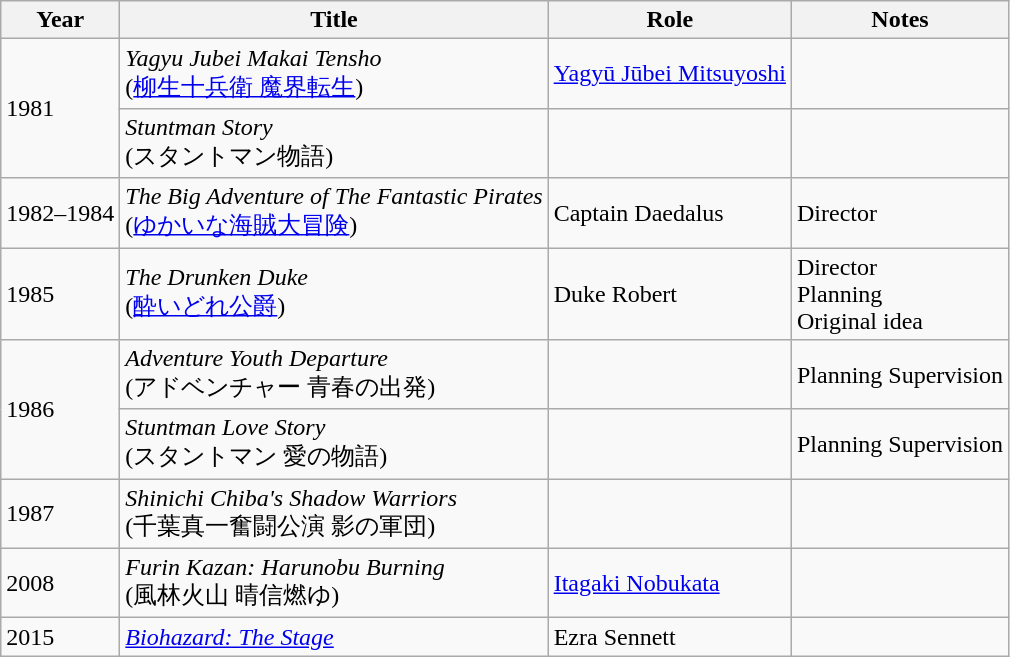<table class="wikitable sortable">
<tr>
<th>Year</th>
<th>Title</th>
<th>Role</th>
<th>Notes</th>
</tr>
<tr>
<td rowspan=2>1981</td>
<td><em>Yagyu Jubei Makai Tensho</em><br>(<a href='#'>柳生十兵衛 魔界転生</a>)</td>
<td><a href='#'>Yagyū Jūbei Mitsuyoshi</a></td>
<td></td>
</tr>
<tr>
<td><em>Stuntman Story</em><br>(スタントマン物語)</td>
<td></td>
<td></td>
</tr>
<tr>
<td>1982–1984</td>
<td><em>The Big Adventure of The Fantastic Pirates</em><br>(<a href='#'>ゆかいな海賊大冒険</a>)</td>
<td>Captain Daedalus</td>
<td>Director</td>
</tr>
<tr>
<td>1985</td>
<td><em>The Drunken Duke</em><br>(<a href='#'>酔いどれ公爵</a>)</td>
<td>Duke Robert</td>
<td>Director<br>Planning<br>Original idea</td>
</tr>
<tr>
<td rowspan=2>1986</td>
<td><em>Adventure Youth Departure</em><br>(アドベンチャー 青春の出発)</td>
<td></td>
<td>Planning Supervision</td>
</tr>
<tr>
<td><em>Stuntman Love Story</em><br>(スタントマン 愛の物語)</td>
<td></td>
<td>Planning Supervision</td>
</tr>
<tr>
<td>1987</td>
<td><em>Shinichi Chiba's Shadow Warriors</em><br>(千葉真一奮闘公演 影の軍団)</td>
<td></td>
<td></td>
</tr>
<tr>
<td>2008</td>
<td><em>Furin Kazan: Harunobu Burning</em><br>(風林火山 晴信燃ゆ)</td>
<td><a href='#'>Itagaki Nobukata</a></td>
<td></td>
</tr>
<tr>
<td>2015</td>
<td><em><a href='#'>Biohazard: The Stage</a></em></td>
<td>Ezra Sennett</td>
<td></td>
</tr>
</table>
